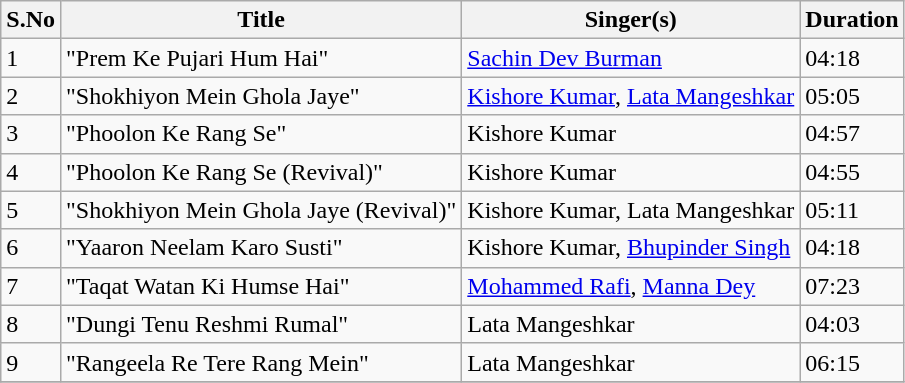<table class="wikitable sortable">
<tr>
<th>S.No</th>
<th>Title</th>
<th>Singer(s)</th>
<th>Duration</th>
</tr>
<tr>
<td>1</td>
<td>"Prem Ke Pujari Hum Hai"</td>
<td><a href='#'>Sachin Dev Burman</a></td>
<td>04:18</td>
</tr>
<tr>
<td>2</td>
<td>"Shokhiyon Mein Ghola Jaye"</td>
<td><a href='#'>Kishore Kumar</a>, <a href='#'>Lata Mangeshkar</a></td>
<td>05:05</td>
</tr>
<tr>
<td>3</td>
<td>"Phoolon Ke Rang Se"</td>
<td>Kishore Kumar</td>
<td>04:57</td>
</tr>
<tr>
<td>4</td>
<td>"Phoolon Ke Rang Se (Revival)"</td>
<td>Kishore Kumar</td>
<td>04:55</td>
</tr>
<tr>
<td>5</td>
<td>"Shokhiyon Mein Ghola Jaye (Revival)"</td>
<td>Kishore Kumar, Lata Mangeshkar</td>
<td>05:11</td>
</tr>
<tr>
<td>6</td>
<td>"Yaaron Neelam Karo Susti"</td>
<td>Kishore Kumar, <a href='#'>Bhupinder Singh</a></td>
<td>04:18</td>
</tr>
<tr>
<td>7</td>
<td>"Taqat Watan Ki Humse Hai"</td>
<td><a href='#'>Mohammed Rafi</a>, <a href='#'>Manna Dey</a></td>
<td>07:23</td>
</tr>
<tr>
<td>8</td>
<td>"Dungi Tenu Reshmi Rumal"</td>
<td>Lata Mangeshkar</td>
<td>04:03</td>
</tr>
<tr>
<td>9</td>
<td>"Rangeela Re Tere Rang Mein"</td>
<td>Lata Mangeshkar</td>
<td>06:15</td>
</tr>
<tr>
</tr>
</table>
